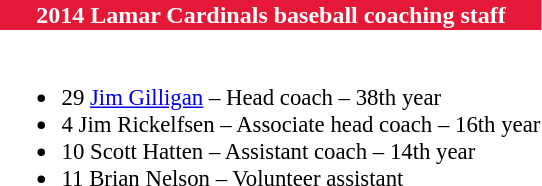<table class="toccolours" style="text-align: left;">
<tr>
<td colspan="9" style="text-align:center; background:#E31937; color:white;"><strong>2014 Lamar Cardinals baseball coaching staff</strong></td>
</tr>
<tr>
<td style="font-size: 95%;" valign="top"><br><ul><li>29 <a href='#'>Jim Gilligan</a> – Head coach – 38th year</li><li>4 Jim Rickelfsen – Associate head coach – 16th year</li><li>10 Scott Hatten – Assistant coach – 14th year</li><li>11 Brian Nelson – Volunteer assistant</li></ul></td>
</tr>
</table>
